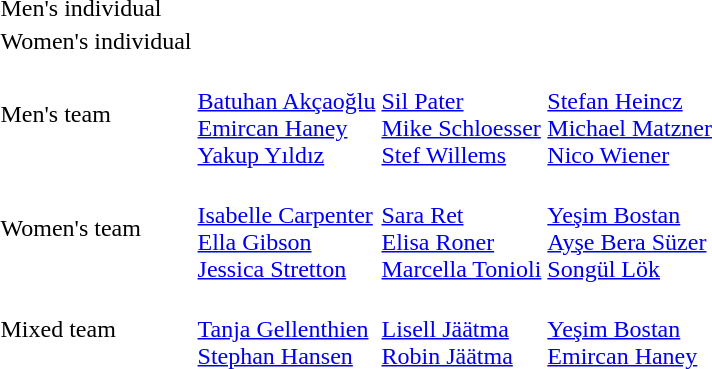<table>
<tr>
<td>Men's individual<br></td>
<td></td>
<td></td>
<td></td>
</tr>
<tr>
<td>Women's individual<br></td>
<td></td>
<td></td>
<td></td>
</tr>
<tr>
<td>Men's team<br></td>
<td><br><a href='#'>Batuhan Akçaoğlu</a><br><a href='#'>Emircan Haney</a><br><a href='#'>Yakup Yıldız</a></td>
<td><br><a href='#'>Sil Pater</a><br><a href='#'>Mike Schloesser</a><br><a href='#'>Stef Willems</a></td>
<td><br><a href='#'>Stefan Heincz</a><br><a href='#'>Michael Matzner</a><br><a href='#'>Nico Wiener</a></td>
</tr>
<tr>
<td>Women's team<br></td>
<td><br><a href='#'>Isabelle Carpenter</a><br><a href='#'>Ella Gibson</a><br><a href='#'>Jessica Stretton</a></td>
<td><br><a href='#'>Sara Ret</a><br><a href='#'>Elisa Roner</a><br><a href='#'>Marcella Tonioli</a></td>
<td><br><a href='#'>Yeşim Bostan</a><br><a href='#'>Ayşe Bera Süzer</a><br><a href='#'>Songül Lök</a></td>
</tr>
<tr>
<td>Mixed team<br></td>
<td><br><a href='#'>Tanja Gellenthien</a><br><a href='#'>Stephan Hansen</a></td>
<td><br><a href='#'>Lisell Jäätma</a><br><a href='#'>Robin Jäätma</a></td>
<td><br><a href='#'>Yeşim Bostan</a><br><a href='#'>Emircan Haney</a></td>
</tr>
</table>
